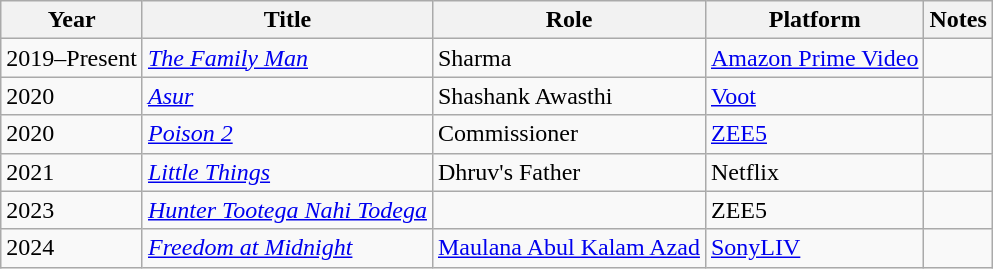<table class="wikitable plainrowheaders sortable">
<tr>
<th scope="col">Year</th>
<th scope="col">Title</th>
<th scope="col">Role</th>
<th scope="col">Platform</th>
<th scope="col" class="unsortable">Notes</th>
</tr>
<tr>
<td>2019–Present</td>
<td><em><a href='#'>The Family Man</a></em></td>
<td>Sharma</td>
<td><a href='#'>Amazon Prime Video</a></td>
<td></td>
</tr>
<tr>
<td>2020</td>
<td><em><a href='#'>Asur</a></em></td>
<td>Shashank Awasthi</td>
<td><a href='#'>Voot</a></td>
<td></td>
</tr>
<tr>
<td>2020</td>
<td><em><a href='#'>Poison 2</a></em></td>
<td>Commissioner</td>
<td><a href='#'>ZEE5</a></td>
<td></td>
</tr>
<tr>
<td>2021</td>
<td><em><a href='#'>Little Things</a></em></td>
<td>Dhruv's Father</td>
<td>Netflix</td>
<td></td>
</tr>
<tr>
<td>2023</td>
<td><em><a href='#'>Hunter Tootega Nahi Todega</a></em></td>
<td></td>
<td>ZEE5</td>
<td></td>
</tr>
<tr>
<td>2024</td>
<td><em><a href='#'>Freedom at Midnight</a></em></td>
<td><a href='#'>Maulana Abul Kalam Azad</a></td>
<td><a href='#'>SonyLIV</a></td>
</tr>
</table>
